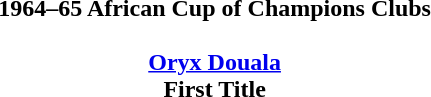<table width=95%>
<tr align=center>
<td><strong>1964–65 African Cup of Champions Clubs</strong><br>  <br><strong><a href='#'>Oryx Douala</a></strong><br><strong>First Title</strong></td>
</tr>
</table>
